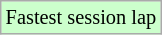<table class="wikitable" style="font-size: 85%;">
<tr style="background:#ccffcc;">
<td>Fastest session lap</td>
</tr>
</table>
